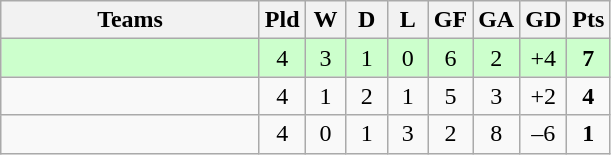<table class="wikitable" style="text-align: center;">
<tr>
<th width=165>Teams</th>
<th width=20>Pld</th>
<th width=20>W</th>
<th width=20>D</th>
<th width=20>L</th>
<th width=20>GF</th>
<th width=20>GA</th>
<th width=20>GD</th>
<th width=20>Pts</th>
</tr>
<tr align=center style="background:#ccffcc;">
<td style="text-align:left;"></td>
<td>4</td>
<td>3</td>
<td>1</td>
<td>0</td>
<td>6</td>
<td>2</td>
<td>+4</td>
<td><strong>7</strong></td>
</tr>
<tr align=center>
<td style="text-align:left;"></td>
<td>4</td>
<td>1</td>
<td>2</td>
<td>1</td>
<td>5</td>
<td>3</td>
<td>+2</td>
<td><strong>4</strong></td>
</tr>
<tr align=center>
<td style="text-align:left;"></td>
<td>4</td>
<td>0</td>
<td>1</td>
<td>3</td>
<td>2</td>
<td>8</td>
<td>–6</td>
<td><strong>1</strong></td>
</tr>
</table>
